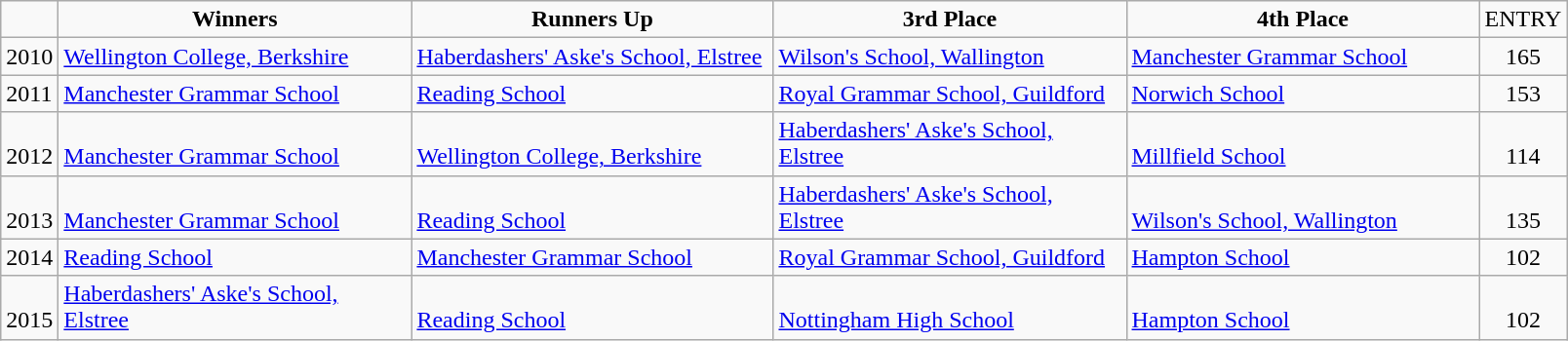<table class="wikitable">
<tr>
<td width="30" Height="15" valign="bottom"></td>
<td style="font-weight:bold" width="234" align="center" valign="bottom">Winners</td>
<td style="font-weight:bold" width="240" align="center" valign="bottom">Runners Up</td>
<td style="font-weight:bold" width="234" align="center" valign="bottom">3rd Place</td>
<td style="font-weight:bold" width="234" align="center" valign="bottom">4th Place</td>
<td width="40.5" align="center" valign="bottom">ENTRY</td>
</tr>
<tr>
<td Height="15" valign="bottom">2010</td>
<td valign="bottom"><a href='#'>Wellington College, Berkshire</a></td>
<td valign="bottom"><a href='#'>Haberdashers' Aske's School, Elstree</a></td>
<td valign="bottom"><a href='#'>Wilson's School, Wallington</a></td>
<td valign="bottom"><a href='#'>Manchester Grammar School</a></td>
<td align="center" valign="bottom">165</td>
</tr>
<tr>
<td Height="15" valign="bottom">2011</td>
<td valign="bottom"><a href='#'>Manchester Grammar School</a></td>
<td valign="bottom"><a href='#'>Reading School</a></td>
<td valign="bottom"><a href='#'>Royal Grammar School, Guildford</a></td>
<td valign="bottom"><a href='#'>Norwich School</a></td>
<td align="center" valign="bottom">153</td>
</tr>
<tr>
<td Height="15" valign="bottom">2012</td>
<td valign="bottom"><a href='#'>Manchester Grammar School</a></td>
<td valign="bottom"><a href='#'>Wellington College, Berkshire</a></td>
<td valign="bottom"><a href='#'>Haberdashers' Aske's School, Elstree</a></td>
<td valign="bottom"><a href='#'>Millfield School</a></td>
<td align="center" valign="bottom">114</td>
</tr>
<tr>
<td Height="15" valign="bottom">2013</td>
<td valign="bottom"><a href='#'>Manchester Grammar School</a></td>
<td valign="bottom"><a href='#'>Reading School</a></td>
<td valign="bottom"><a href='#'>Haberdashers' Aske's School, Elstree</a></td>
<td valign="bottom"><a href='#'>Wilson's School, Wallington</a></td>
<td align="center" valign="bottom">135</td>
</tr>
<tr>
<td Height="15" valign="bottom">2014</td>
<td valign="bottom"><a href='#'>Reading School</a></td>
<td valign="bottom"><a href='#'>Manchester Grammar School</a></td>
<td valign="bottom"><a href='#'>Royal Grammar School, Guildford</a></td>
<td valign="bottom"><a href='#'>Hampton School</a></td>
<td align="center" valign="bottom">102</td>
</tr>
<tr>
<td Height="15" valign="bottom">2015</td>
<td valign="bottom"><a href='#'>Haberdashers' Aske's School, Elstree</a></td>
<td valign="bottom"><a href='#'>Reading School</a></td>
<td valign="bottom"><a href='#'>Nottingham High School</a></td>
<td valign="bottom"><a href='#'>Hampton School</a></td>
<td align="center" valign="bottom">102</td>
</tr>
</table>
